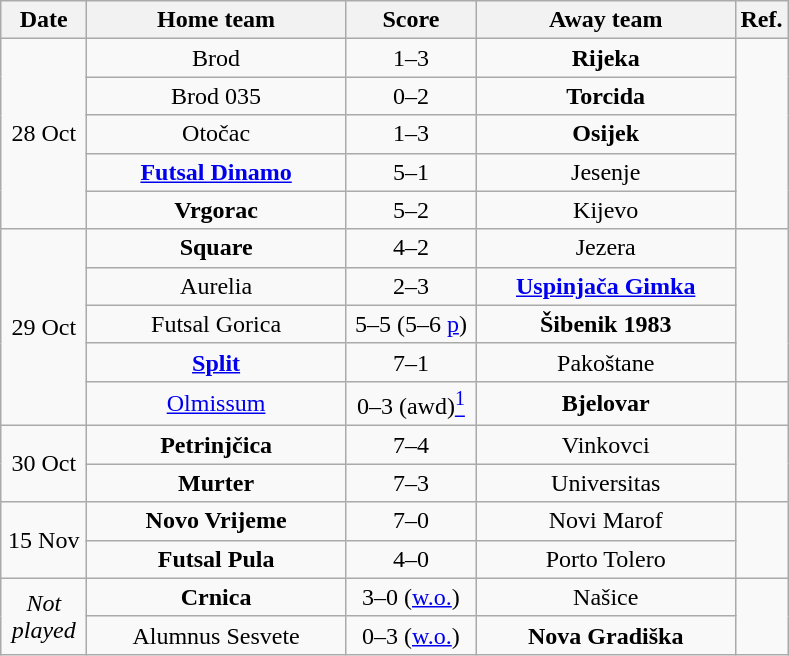<table class="wikitable" style="text-align: center">
<tr>
<th width="50">Date</th>
<th width="165">Home team</th>
<th width="80">Score</th>
<th width="165">Away team</th>
<th>Ref.</th>
</tr>
<tr>
<td rowspan="5">28 Oct</td>
<td>Brod</td>
<td>1–3</td>
<td><strong>Rijeka</strong></td>
<td rowspan="5"></td>
</tr>
<tr>
<td>Brod 035</td>
<td>0–2</td>
<td><strong>Torcida</strong></td>
</tr>
<tr>
<td>Otočac</td>
<td>1–3</td>
<td><strong>Osijek</strong></td>
</tr>
<tr>
<td><strong><a href='#'>Futsal Dinamo</a></strong></td>
<td>5–1</td>
<td>Jesenje</td>
</tr>
<tr>
<td><strong>Vrgorac</strong></td>
<td>5–2</td>
<td>Kijevo</td>
</tr>
<tr>
<td rowspan="5">29 Oct</td>
<td><strong>Square</strong></td>
<td>4–2</td>
<td>Jezera</td>
<td rowspan="4"></td>
</tr>
<tr>
<td>Aurelia</td>
<td>2–3</td>
<td><a href='#'><strong>Uspinjača Gimka</strong></a></td>
</tr>
<tr>
<td>Futsal Gorica</td>
<td>5–5 (5–6 <a href='#'>p</a>)</td>
<td><strong>Šibenik 1983</strong></td>
</tr>
<tr>
<td><a href='#'><strong>Split</strong></a></td>
<td>7–1</td>
<td>Pakoštane</td>
</tr>
<tr>
<td><a href='#'>Olmissum</a></td>
<td>0–3 (awd)<a href='#'><sup>1</sup></a></td>
<td><strong>Bjelovar</strong></td>
<td></td>
</tr>
<tr>
<td rowspan="2">30 Oct</td>
<td><strong>Petrinjčica</strong></td>
<td>7–4</td>
<td>Vinkovci</td>
<td rowspan="2"></td>
</tr>
<tr>
<td><strong>Murter</strong></td>
<td>7–3</td>
<td>Universitas</td>
</tr>
<tr>
<td rowspan="2">15 Nov</td>
<td><strong>Novo Vrijeme</strong></td>
<td>7–0</td>
<td>Novi Marof</td>
<td rowspan="2"></td>
</tr>
<tr>
<td><strong>Futsal Pula</strong></td>
<td>4–0</td>
<td>Porto Tolero</td>
</tr>
<tr>
<td rowspan="2"><em>Not played</em></td>
<td><strong>Crnica</strong></td>
<td>3–0 (<a href='#'>w.o.</a>)</td>
<td>Našice</td>
<td rowspan="2"></td>
</tr>
<tr>
<td>Alumnus Sesvete</td>
<td>0–3 (<a href='#'>w.o.</a>)</td>
<td><strong>Nova Gradiška</strong></td>
</tr>
</table>
